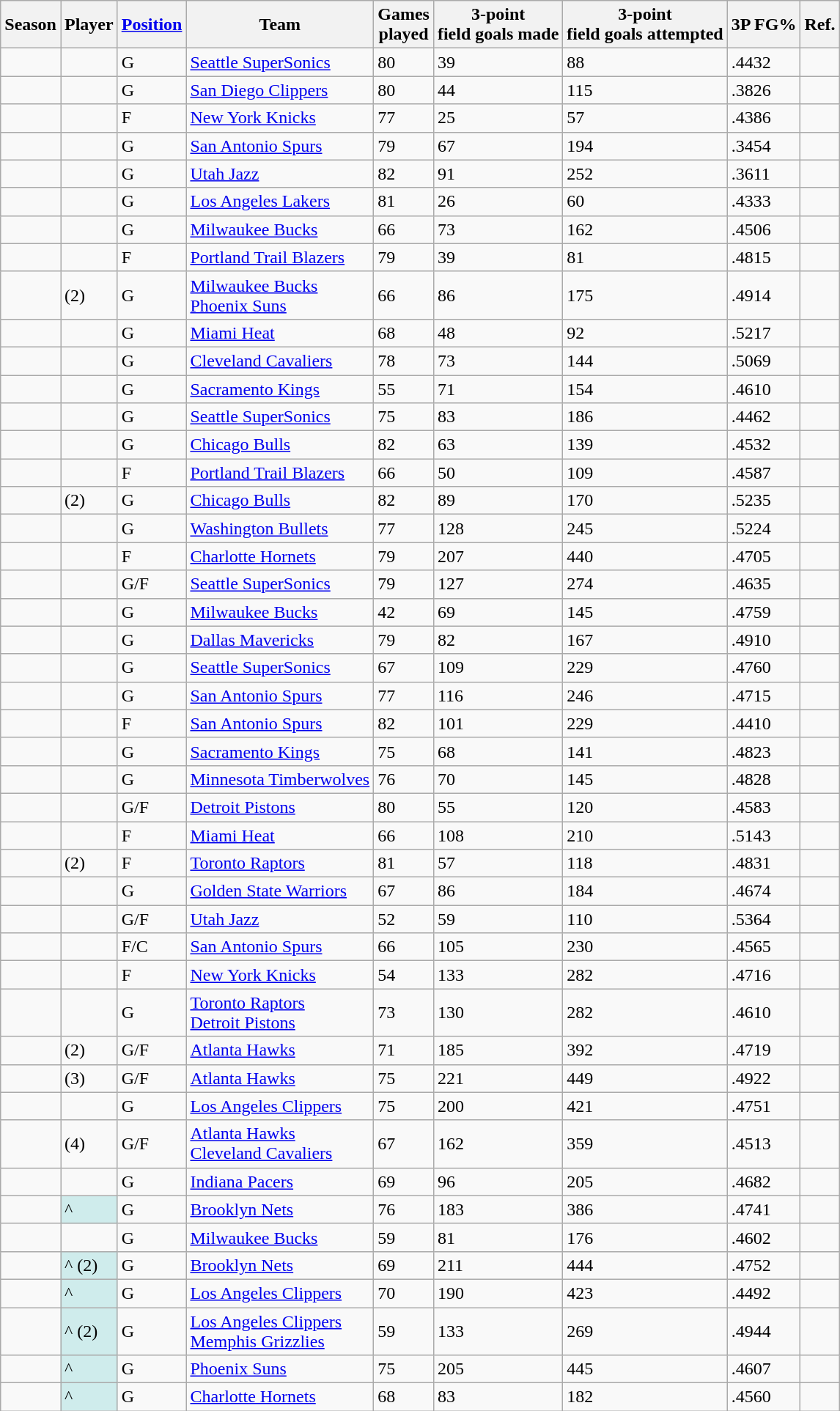<table class="wikitable sortable">
<tr>
<th>Season</th>
<th>Player</th>
<th class="unsortable"><a href='#'>Position</a></th>
<th>Team</th>
<th>Games<br>played</th>
<th>3-point<br>field goals made</th>
<th>3-point<br>field goals attempted</th>
<th>3P FG%</th>
<th class="unsortable">Ref.</th>
</tr>
<tr>
<td></td>
<td></td>
<td>G</td>
<td><a href='#'>Seattle SuperSonics</a></td>
<td>80</td>
<td>39</td>
<td>88</td>
<td>.4432</td>
<td align=center></td>
</tr>
<tr>
<td></td>
<td></td>
<td>G</td>
<td><a href='#'>San Diego Clippers</a></td>
<td>80</td>
<td>44</td>
<td>115</td>
<td>.3826</td>
<td align=center></td>
</tr>
<tr>
<td></td>
<td></td>
<td>F</td>
<td><a href='#'>New York Knicks</a></td>
<td>77</td>
<td>25</td>
<td>57</td>
<td>.4386</td>
<td align=center></td>
</tr>
<tr>
<td></td>
<td></td>
<td>G</td>
<td><a href='#'>San Antonio Spurs</a></td>
<td>79</td>
<td>67</td>
<td>194</td>
<td>.3454</td>
<td align=center></td>
</tr>
<tr>
<td></td>
<td></td>
<td>G</td>
<td><a href='#'>Utah Jazz</a></td>
<td>82</td>
<td>91</td>
<td>252</td>
<td>.3611</td>
<td align=center></td>
</tr>
<tr>
<td></td>
<td></td>
<td>G</td>
<td><a href='#'>Los Angeles Lakers</a></td>
<td>81</td>
<td>26</td>
<td>60</td>
<td>.4333</td>
<td align=center></td>
</tr>
<tr>
<td></td>
<td></td>
<td>G</td>
<td><a href='#'>Milwaukee Bucks</a></td>
<td>66</td>
<td>73</td>
<td>162</td>
<td>.4506</td>
<td align=center></td>
</tr>
<tr>
<td></td>
<td></td>
<td>F</td>
<td><a href='#'>Portland Trail Blazers</a></td>
<td>79</td>
<td>39</td>
<td>81</td>
<td>.4815</td>
<td align=center></td>
</tr>
<tr>
<td></td>
<td> (2)</td>
<td>G</td>
<td><a href='#'>Milwaukee Bucks</a><br><a href='#'>Phoenix Suns</a></td>
<td>66</td>
<td>86</td>
<td>175</td>
<td>.4914</td>
<td align=center></td>
</tr>
<tr>
<td></td>
<td></td>
<td>G</td>
<td><a href='#'>Miami Heat</a></td>
<td>68</td>
<td>48</td>
<td>92</td>
<td>.5217</td>
<td align=center></td>
</tr>
<tr>
<td></td>
<td></td>
<td>G</td>
<td><a href='#'>Cleveland Cavaliers</a></td>
<td>78</td>
<td>73</td>
<td>144</td>
<td>.5069</td>
<td align=center></td>
</tr>
<tr>
<td></td>
<td></td>
<td>G</td>
<td><a href='#'>Sacramento Kings</a></td>
<td>55</td>
<td>71</td>
<td>154</td>
<td>.4610</td>
<td align=center></td>
</tr>
<tr>
<td></td>
<td></td>
<td>G</td>
<td><a href='#'>Seattle SuperSonics</a></td>
<td>75</td>
<td>83</td>
<td>186</td>
<td>.4462</td>
<td align=center></td>
</tr>
<tr>
<td></td>
<td></td>
<td>G</td>
<td><a href='#'>Chicago Bulls</a></td>
<td>82</td>
<td>63</td>
<td>139</td>
<td>.4532</td>
<td align=center></td>
</tr>
<tr>
<td></td>
<td></td>
<td>F</td>
<td><a href='#'>Portland Trail Blazers</a></td>
<td>66</td>
<td>50</td>
<td>109</td>
<td>.4587</td>
<td align=center></td>
</tr>
<tr>
<td></td>
<td> (2)</td>
<td>G</td>
<td><a href='#'>Chicago Bulls</a></td>
<td>82</td>
<td>89</td>
<td>170</td>
<td>.5235</td>
<td align=center></td>
</tr>
<tr>
<td></td>
<td></td>
<td>G</td>
<td><a href='#'>Washington Bullets</a></td>
<td>77</td>
<td>128</td>
<td>245</td>
<td>.5224</td>
<td align=center></td>
</tr>
<tr>
<td></td>
<td></td>
<td>F</td>
<td><a href='#'>Charlotte Hornets</a></td>
<td>79</td>
<td>207</td>
<td>440</td>
<td>.4705</td>
<td align=center></td>
</tr>
<tr>
<td></td>
<td></td>
<td>G/F</td>
<td><a href='#'>Seattle SuperSonics</a></td>
<td>79</td>
<td>127</td>
<td>274</td>
<td>.4635</td>
<td align=center></td>
</tr>
<tr>
<td></td>
<td></td>
<td>G</td>
<td><a href='#'>Milwaukee Bucks</a></td>
<td>42</td>
<td>69</td>
<td>145</td>
<td>.4759</td>
<td align=center></td>
</tr>
<tr>
<td></td>
<td></td>
<td>G</td>
<td><a href='#'>Dallas Mavericks</a></td>
<td>79</td>
<td>82</td>
<td>167</td>
<td>.4910</td>
<td align=center></td>
</tr>
<tr>
<td></td>
<td></td>
<td>G</td>
<td><a href='#'>Seattle SuperSonics</a></td>
<td>67</td>
<td>109</td>
<td>229</td>
<td>.4760</td>
<td align=center></td>
</tr>
<tr>
<td></td>
<td></td>
<td>G</td>
<td><a href='#'>San Antonio Spurs</a></td>
<td>77</td>
<td>116</td>
<td>246</td>
<td>.4715</td>
<td align=center></td>
</tr>
<tr>
<td></td>
<td></td>
<td>F</td>
<td><a href='#'>San Antonio Spurs</a></td>
<td>82</td>
<td>101</td>
<td>229</td>
<td>.4410</td>
<td align=center></td>
</tr>
<tr>
<td></td>
<td></td>
<td>G</td>
<td><a href='#'>Sacramento Kings</a></td>
<td>75</td>
<td>68</td>
<td>141</td>
<td>.4823</td>
<td align=center></td>
</tr>
<tr>
<td></td>
<td></td>
<td>G</td>
<td><a href='#'>Minnesota Timberwolves</a></td>
<td>76</td>
<td>70</td>
<td>145</td>
<td>.4828</td>
<td align=center></td>
</tr>
<tr>
<td></td>
<td></td>
<td>G/F</td>
<td><a href='#'>Detroit Pistons</a></td>
<td>80</td>
<td>55</td>
<td>120</td>
<td>.4583</td>
<td align=center></td>
</tr>
<tr>
<td></td>
<td></td>
<td>F</td>
<td><a href='#'>Miami Heat</a></td>
<td>66</td>
<td>108</td>
<td>210</td>
<td>.5143</td>
<td align=center></td>
</tr>
<tr>
<td></td>
<td> (2)</td>
<td>F</td>
<td><a href='#'>Toronto Raptors</a></td>
<td>81</td>
<td>57</td>
<td>118</td>
<td>.4831</td>
<td align=center></td>
</tr>
<tr>
<td></td>
<td></td>
<td>G</td>
<td><a href='#'>Golden State Warriors</a></td>
<td>67</td>
<td>86</td>
<td>184</td>
<td>.4674</td>
<td align=center></td>
</tr>
<tr>
<td></td>
<td></td>
<td>G/F</td>
<td><a href='#'>Utah Jazz</a></td>
<td>52</td>
<td>59</td>
<td>110</td>
<td>.5364</td>
<td align=center></td>
</tr>
<tr>
<td></td>
<td></td>
<td>F/C</td>
<td><a href='#'>San Antonio Spurs</a></td>
<td>66</td>
<td>105</td>
<td>230</td>
<td>.4565</td>
<td align=center></td>
</tr>
<tr>
<td></td>
<td></td>
<td>F</td>
<td><a href='#'>New York Knicks</a></td>
<td>54</td>
<td>133</td>
<td>282</td>
<td>.4716</td>
<td align=center></td>
</tr>
<tr>
<td></td>
<td></td>
<td>G</td>
<td><a href='#'>Toronto Raptors</a><br><a href='#'>Detroit Pistons</a></td>
<td>73</td>
<td>130</td>
<td>282</td>
<td>.4610</td>
<td align=center></td>
</tr>
<tr>
<td></td>
<td> (2)</td>
<td>G/F</td>
<td><a href='#'>Atlanta Hawks</a></td>
<td>71</td>
<td>185</td>
<td>392</td>
<td>.4719</td>
<td align=center></td>
</tr>
<tr>
<td></td>
<td> (3)</td>
<td>G/F</td>
<td><a href='#'>Atlanta Hawks</a></td>
<td>75</td>
<td>221</td>
<td>449</td>
<td>.4922</td>
<td align=center></td>
</tr>
<tr>
<td></td>
<td></td>
<td>G</td>
<td><a href='#'>Los Angeles Clippers</a></td>
<td>75</td>
<td>200</td>
<td>421</td>
<td>.4751</td>
<td align=center></td>
</tr>
<tr>
<td></td>
<td> (4)</td>
<td>G/F</td>
<td><a href='#'>Atlanta Hawks</a><br><a href='#'>Cleveland Cavaliers</a></td>
<td>67</td>
<td>162</td>
<td>359</td>
<td>.4513</td>
<td align=center></td>
</tr>
<tr>
<td></td>
<td></td>
<td>G</td>
<td><a href='#'>Indiana Pacers</a></td>
<td>69</td>
<td>96</td>
<td>205</td>
<td>.4682</td>
<td align=center></td>
</tr>
<tr>
<td></td>
<td style="background:#cfecec;">^</td>
<td>G</td>
<td><a href='#'>Brooklyn Nets</a></td>
<td>76</td>
<td>183</td>
<td>386</td>
<td>.4741</td>
<td align=center></td>
</tr>
<tr>
<td></td>
<td></td>
<td>G</td>
<td><a href='#'>Milwaukee Bucks</a></td>
<td>59</td>
<td>81</td>
<td>176</td>
<td>.4602</td>
<td align=center></td>
</tr>
<tr>
<td></td>
<td style="background:#cfecec;">^ (2)</td>
<td>G</td>
<td><a href='#'>Brooklyn Nets</a></td>
<td>69</td>
<td>211</td>
<td>444</td>
<td>.4752</td>
<td align=center></td>
</tr>
<tr>
<td></td>
<td style="background:#cfecec;">^</td>
<td>G</td>
<td><a href='#'>Los Angeles Clippers</a></td>
<td>70</td>
<td>190</td>
<td>423</td>
<td>.4492</td>
<td align=center></td>
</tr>
<tr>
<td></td>
<td style="background:#cfecec;">^ (2)</td>
<td>G</td>
<td><a href='#'>Los Angeles Clippers</a><br><a href='#'>Memphis Grizzlies</a></td>
<td>59</td>
<td>133</td>
<td>269</td>
<td>.4944</td>
<td align=center></td>
</tr>
<tr>
<td></td>
<td style="background:#cfecec;">^</td>
<td>G</td>
<td><a href='#'>Phoenix Suns</a></td>
<td>75</td>
<td>205</td>
<td>445</td>
<td>.4607</td>
<td align=center></td>
</tr>
<tr>
<td></td>
<td style="background:#cfecec;">^</td>
<td>G</td>
<td><a href='#'>Charlotte Hornets</a></td>
<td>68</td>
<td>83</td>
<td>182</td>
<td>.4560</td>
<td align=center></td>
</tr>
</table>
